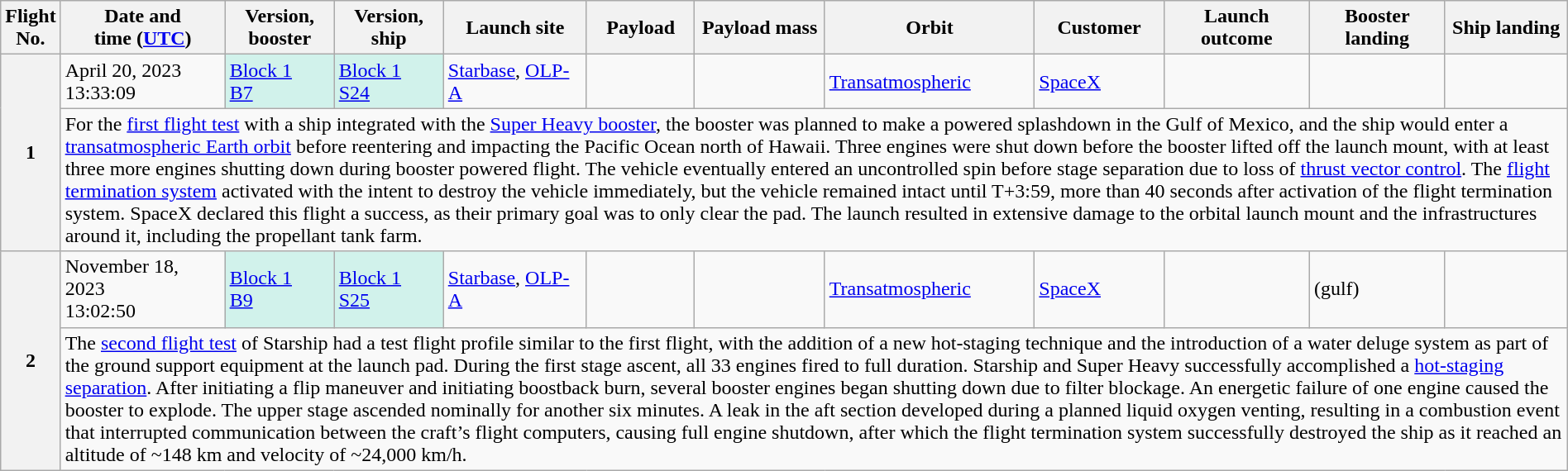<table class="wikitable plainrowheaders sticky-header" id="2023" style="width: 100%;">
<tr>
<th>Flight<br>No.</th>
<th scope="col">Date and<br>time (<a href='#'>UTC</a>)</th>
<th scope="col">Version,<br>booster</th>
<th scope="col">Version,<br>ship</th>
<th scope="col">Launch site</th>
<th scope="col">Payload</th>
<th scope="col">Payload mass</th>
<th scope="col">Orbit</th>
<th scope="col">Customer</th>
<th scope="col">Launch outcome</th>
<th scope="col">Booster landing</th>
<th scope="col">Ship landing</th>
</tr>
<tr>
<th rowspan=2>1</th>
<td>April 20, 2023<br>13:33:09</td>
<td style="background:#D1F2EB"><a href='#'>Block 1</a><br><a href='#'>B7</a></td>
<td style="background:#D1F2EB"><a href='#'>Block 1</a><br><a href='#'>S24</a></td>
<td><a href='#'>Starbase</a>, <a href='#'>OLP-A</a></td>
<td></td>
<td></td>
<td><a href='#'>Transatmospheric</a></td>
<td><a href='#'>SpaceX</a></td>
<td></td>
<td></td>
<td></td>
</tr>
<tr>
<td colspan=11>For the <a href='#'>first flight test</a> with a ship integrated with the <a href='#'>Super Heavy booster</a>, the booster was planned to make a powered splashdown in the Gulf of Mexico, and the ship would enter a <a href='#'>transatmospheric Earth orbit</a> before reentering and impacting the Pacific Ocean north of Hawaii. Three engines were shut down before the booster lifted off the launch mount, with at least three more engines shutting down during booster powered flight. The vehicle eventually entered an uncontrolled spin before stage separation due to loss of <a href='#'>thrust vector control</a>. The <a href='#'>flight termination system</a> activated with the intent to destroy the vehicle immediately, but the vehicle remained intact until T+3:59, more than 40 seconds after activation of the flight termination system. SpaceX declared this flight a success, as their primary goal was to only clear the pad. The launch resulted in extensive damage to the orbital launch mount and the infrastructures around it, including the propellant tank farm.</td>
</tr>
<tr>
<th rowspan=2>2</th>
<td>November 18, 2023<br>13:02:50</td>
<td style="background:#D1F2EB"><a href='#'>Block 1</a><br><a href='#'>B9</a></td>
<td style="background:#D1F2EB"><a href='#'>Block 1</a><br><a href='#'>S25</a></td>
<td><a href='#'>Starbase</a>, <a href='#'>OLP-A</a></td>
<td></td>
<td></td>
<td><a href='#'>Transatmospheric</a></td>
<td><a href='#'>SpaceX</a></td>
<td></td>
<td> (gulf)</td>
<td></td>
</tr>
<tr>
<td colspan=11>The <a href='#'>second flight test</a> of Starship had a test flight profile similar to the first flight, with the addition of a new hot-staging technique and the introduction of a water deluge system as part of the ground support equipment at the launch pad. During the first stage ascent, all 33 engines fired to full duration. Starship and Super Heavy successfully accomplished a <a href='#'>hot-staging separation</a>. After initiating a flip maneuver and initiating boostback burn, several booster engines began shutting down due to filter blockage. An energetic failure of one engine caused the booster to explode. The upper stage ascended nominally for another six minutes. A leak in the aft section developed during a planned liquid oxygen venting, resulting in a combustion event that interrupted communication between the craft’s flight computers, causing full engine shutdown, after which the flight termination system successfully destroyed the ship as it reached an altitude of ~148 km and velocity of ~24,000 km/h.</td>
</tr>
</table>
